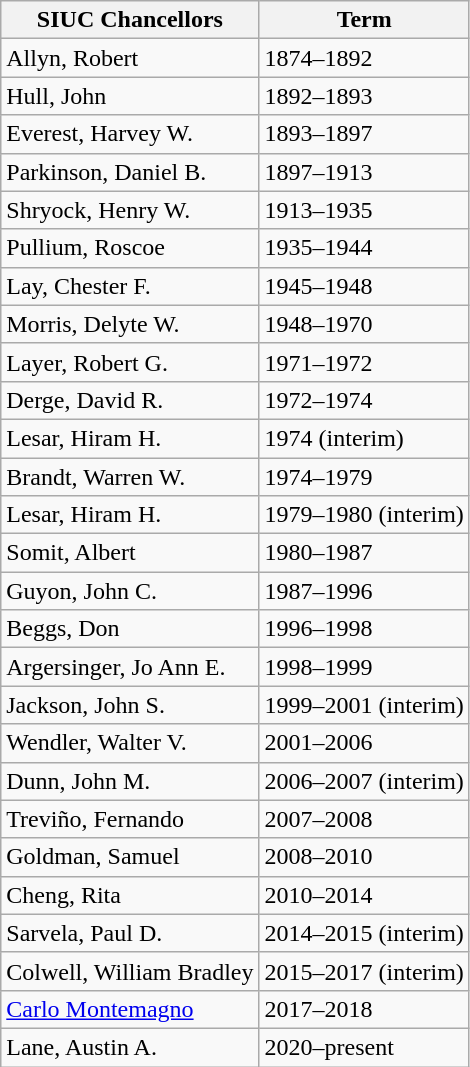<table class="wikitable">
<tr>
<th>SIUC Chancellors</th>
<th>Term</th>
</tr>
<tr>
<td>Allyn, Robert</td>
<td>1874–1892</td>
</tr>
<tr>
<td>Hull, John</td>
<td>1892–1893</td>
</tr>
<tr>
<td>Everest, Harvey W.</td>
<td>1893–1897</td>
</tr>
<tr>
<td>Parkinson, Daniel B.</td>
<td>1897–1913</td>
</tr>
<tr>
<td>Shryock, Henry W.</td>
<td>1913–1935</td>
</tr>
<tr>
<td>Pullium, Roscoe</td>
<td>1935–1944</td>
</tr>
<tr>
<td>Lay, Chester F.</td>
<td>1945–1948</td>
</tr>
<tr>
<td>Morris, Delyte W.</td>
<td>1948–1970</td>
</tr>
<tr>
<td>Layer, Robert G.</td>
<td>1971–1972</td>
</tr>
<tr>
<td>Derge, David R.</td>
<td>1972–1974</td>
</tr>
<tr>
<td>Lesar, Hiram H.</td>
<td>1974 (interim)</td>
</tr>
<tr>
<td>Brandt, Warren W.</td>
<td>1974–1979</td>
</tr>
<tr>
<td>Lesar, Hiram H.</td>
<td>1979–1980 (interim)</td>
</tr>
<tr>
<td>Somit, Albert</td>
<td>1980–1987</td>
</tr>
<tr>
<td>Guyon, John C.</td>
<td>1987–1996</td>
</tr>
<tr>
<td>Beggs, Don</td>
<td>1996–1998</td>
</tr>
<tr>
<td>Argersinger, Jo Ann E.</td>
<td>1998–1999</td>
</tr>
<tr>
<td>Jackson, John S.</td>
<td>1999–2001 (interim)</td>
</tr>
<tr>
<td>Wendler, Walter V.</td>
<td>2001–2006</td>
</tr>
<tr>
<td>Dunn, John M.</td>
<td>2006–2007 (interim)</td>
</tr>
<tr>
<td>Treviño, Fernando</td>
<td>2007–2008</td>
</tr>
<tr>
<td>Goldman, Samuel</td>
<td>2008–2010</td>
</tr>
<tr>
<td>Cheng, Rita</td>
<td>2010–2014</td>
</tr>
<tr>
<td>Sarvela, Paul D.</td>
<td>2014–2015 (interim)</td>
</tr>
<tr>
<td>Colwell, William Bradley</td>
<td>2015–2017 (interim)</td>
</tr>
<tr>
<td><a href='#'>Carlo Montemagno</a></td>
<td>2017–2018</td>
</tr>
<tr>
<td>Lane, Austin A.</td>
<td>2020–present</td>
</tr>
</table>
